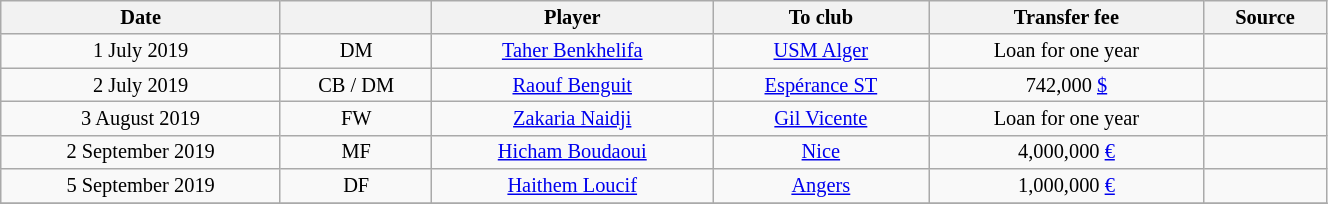<table class="wikitable sortable" style="width:70%; text-align:center; font-size:85%; text-align:centre;">
<tr>
<th>Date</th>
<th></th>
<th>Player</th>
<th>To club</th>
<th>Transfer fee</th>
<th>Source</th>
</tr>
<tr>
<td>1 July 2019</td>
<td>DM</td>
<td> <a href='#'>Taher Benkhelifa</a></td>
<td><a href='#'>USM Alger</a></td>
<td>Loan for one year</td>
<td></td>
</tr>
<tr>
<td>2 July 2019</td>
<td>CB / DM</td>
<td> <a href='#'>Raouf Benguit</a></td>
<td> <a href='#'>Espérance ST</a></td>
<td>742,000 <a href='#'>$</a></td>
<td></td>
</tr>
<tr>
<td>3 August 2019</td>
<td>FW</td>
<td> <a href='#'>Zakaria Naidji</a></td>
<td> <a href='#'>Gil Vicente</a></td>
<td>Loan for one year</td>
<td></td>
</tr>
<tr>
<td>2 September 2019</td>
<td>MF</td>
<td> <a href='#'>Hicham Boudaoui</a></td>
<td> <a href='#'>Nice</a></td>
<td>4,000,000 <a href='#'>€</a></td>
<td></td>
</tr>
<tr>
<td>5 September 2019</td>
<td>DF</td>
<td> <a href='#'>Haithem Loucif</a></td>
<td> <a href='#'>Angers</a></td>
<td>1,000,000 <a href='#'>€</a></td>
<td></td>
</tr>
<tr>
</tr>
</table>
